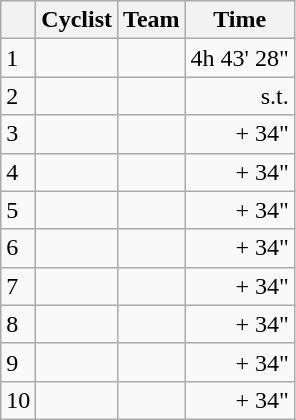<table class="wikitable">
<tr>
<th></th>
<th>Cyclist</th>
<th>Team</th>
<th>Time</th>
</tr>
<tr>
<td>1</td>
<td></td>
<td></td>
<td align=right>4h 43' 28"</td>
</tr>
<tr>
<td>2</td>
<td></td>
<td></td>
<td align=right>s.t.</td>
</tr>
<tr>
<td>3</td>
<td></td>
<td></td>
<td align=right>+ 34"</td>
</tr>
<tr>
<td>4</td>
<td></td>
<td></td>
<td align=right>+ 34"</td>
</tr>
<tr>
<td>5</td>
<td></td>
<td></td>
<td align=right>+ 34"</td>
</tr>
<tr>
<td>6</td>
<td></td>
<td></td>
<td align=right>+ 34"</td>
</tr>
<tr>
<td>7</td>
<td></td>
<td></td>
<td align=right>+ 34"</td>
</tr>
<tr>
<td>8</td>
<td></td>
<td></td>
<td align=right>+ 34"</td>
</tr>
<tr>
<td>9</td>
<td></td>
<td></td>
<td align=right>+ 34"</td>
</tr>
<tr>
<td>10</td>
<td></td>
<td></td>
<td align=right>+ 34"</td>
</tr>
</table>
